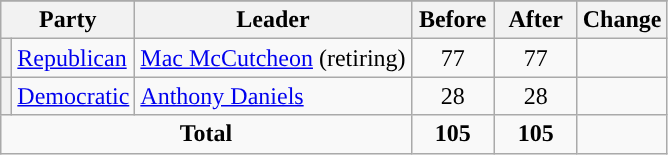<table class="wikitable" style="text-align:center;">
<tr>
</tr>
<tr>
<th colspan=2>Party</th>
<th>Leader</th>
<th style="width:3em">Before</th>
<th style="width:3em">After</th>
<th style="width:3em">Change</th>
</tr>
<tr>
<th style="background-color:"></th>
<td style="text-align:left;"><a href='#'>Republican</a></td>
<td style="text-align:left;"><a href='#'>Mac McCutcheon</a> (retiring)</td>
<td>77</td>
<td>77</td>
<td></td>
</tr>
<tr>
<th style="background-color:"></th>
<td style="text-align:left;"><a href='#'>Democratic</a></td>
<td style="text-align:left;"><a href='#'>Anthony Daniels</a></td>
<td>28</td>
<td>28</td>
<td></td>
</tr>
<tr>
<td colspan=3><strong>Total</strong></td>
<td><strong>105</strong></td>
<td><strong>105</strong></td>
<td></td>
</tr>
</table>
